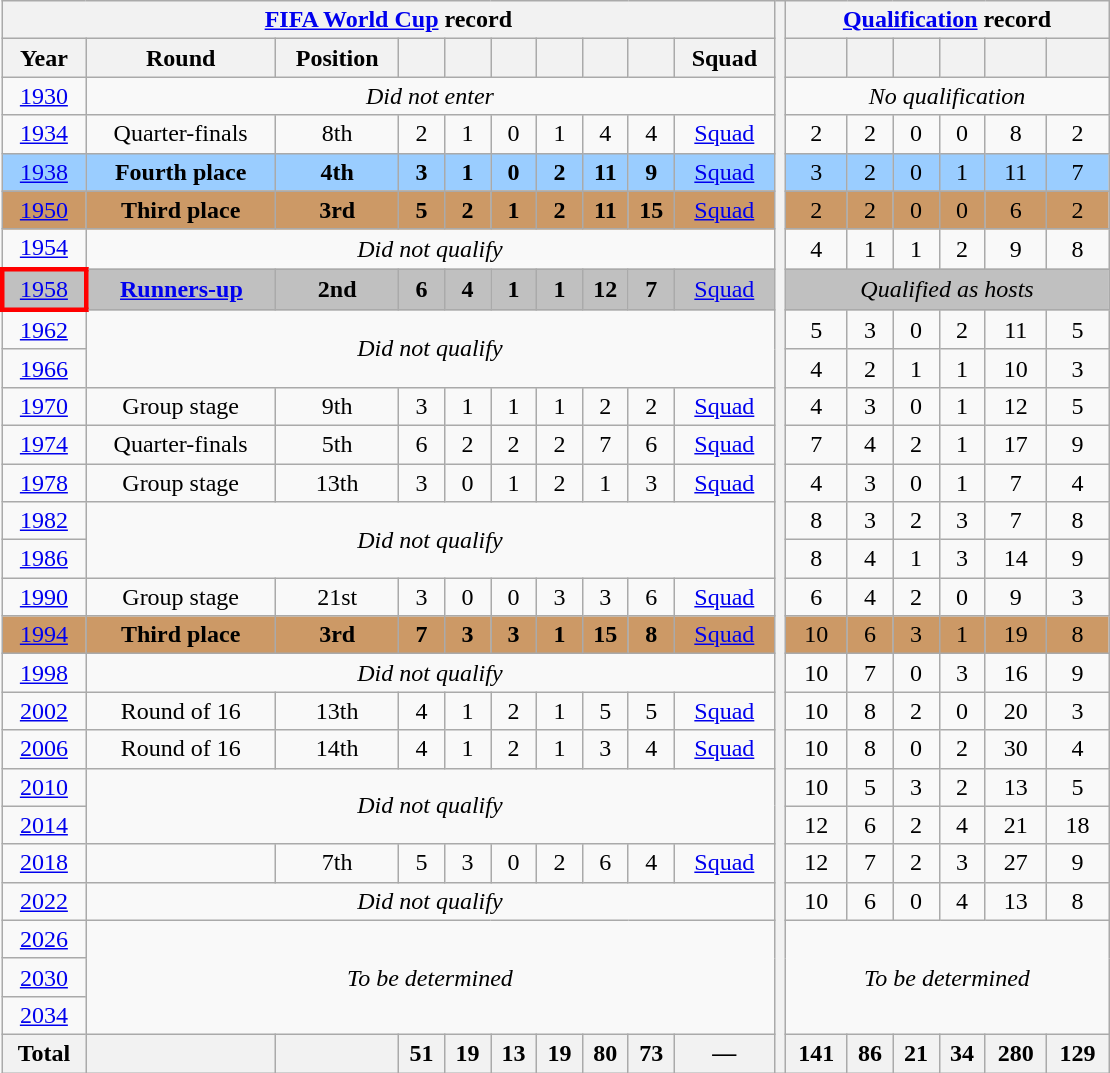<table class="wikitable" style="text-align: center;">
<tr>
<th colspan="10"><a href='#'>FIFA World Cup</a> record</th>
<th style="width:1%;" rowspan="28"></th>
<th colspan=6><a href='#'>Qualification</a> record</th>
</tr>
<tr>
<th>Year</th>
<th>Round</th>
<th>Position</th>
<th></th>
<th></th>
<th></th>
<th></th>
<th></th>
<th></th>
<th>Squad</th>
<th></th>
<th></th>
<th></th>
<th></th>
<th></th>
<th></th>
</tr>
<tr>
<td> <a href='#'>1930</a></td>
<td colspan="9"><em>Did not enter</em></td>
<td colspan="6"><em>No qualification</em></td>
</tr>
<tr>
<td> <a href='#'>1934</a></td>
<td>Quarter-finals</td>
<td>8th</td>
<td>2</td>
<td>1</td>
<td>0</td>
<td>1</td>
<td>4</td>
<td>4</td>
<td><a href='#'>Squad</a></td>
<td>2</td>
<td>2</td>
<td>0</td>
<td>0</td>
<td>8</td>
<td>2</td>
</tr>
<tr style="background:#9acdff;">
<td> <a href='#'>1938</a></td>
<td><strong>Fourth place</strong></td>
<td><strong>4th</strong></td>
<td><strong>3</strong></td>
<td><strong>1</strong></td>
<td><strong>0</strong></td>
<td><strong>2</strong></td>
<td><strong>11</strong></td>
<td><strong>9</strong></td>
<td><a href='#'>Squad</a></td>
<td>3</td>
<td>2</td>
<td>0</td>
<td>1</td>
<td>11</td>
<td>7</td>
</tr>
<tr style="background:#c96;">
<td> <a href='#'>1950</a></td>
<td><strong>Third place</strong></td>
<td><strong>3rd</strong></td>
<td><strong>5</strong></td>
<td><strong>2</strong></td>
<td><strong>1</strong></td>
<td><strong>2</strong></td>
<td><strong>11</strong></td>
<td><strong>15</strong></td>
<td><a href='#'>Squad</a></td>
<td>2</td>
<td>2</td>
<td>0</td>
<td>0</td>
<td>6</td>
<td>2</td>
</tr>
<tr>
<td> <a href='#'>1954</a></td>
<td colspan="9"><em>Did not qualify</em></td>
<td>4</td>
<td>1</td>
<td>1</td>
<td>2</td>
<td>9</td>
<td>8</td>
</tr>
<tr style="background:silver;">
<td style="border: 3px solid red"> <a href='#'>1958</a></td>
<td><a href='#'><strong>Runners-up</strong></a></td>
<td><strong>2nd</strong></td>
<td><strong>6</strong></td>
<td><strong>4</strong></td>
<td><strong>1</strong></td>
<td><strong>1</strong></td>
<td><strong>12</strong></td>
<td><strong>7</strong></td>
<td><a href='#'>Squad</a></td>
<td colspan=6><em>Qualified as hosts</em></td>
</tr>
<tr>
<td> <a href='#'>1962</a></td>
<td colspan="9" rowspan="2"><em>Did not qualify</em></td>
<td>5</td>
<td>3</td>
<td>0</td>
<td>2</td>
<td>11</td>
<td>5</td>
</tr>
<tr>
<td> <a href='#'>1966</a></td>
<td>4</td>
<td>2</td>
<td>1</td>
<td>1</td>
<td>10</td>
<td>3</td>
</tr>
<tr>
<td> <a href='#'>1970</a></td>
<td>Group stage</td>
<td>9th</td>
<td>3</td>
<td>1</td>
<td>1</td>
<td>1</td>
<td>2</td>
<td>2</td>
<td><a href='#'>Squad</a></td>
<td>4</td>
<td>3</td>
<td>0</td>
<td>1</td>
<td>12</td>
<td>5</td>
</tr>
<tr>
<td> <a href='#'>1974</a></td>
<td>Quarter-finals</td>
<td>5th</td>
<td>6</td>
<td>2</td>
<td>2</td>
<td>2</td>
<td>7</td>
<td>6</td>
<td><a href='#'>Squad</a></td>
<td>7</td>
<td>4</td>
<td>2</td>
<td>1</td>
<td>17</td>
<td>9</td>
</tr>
<tr>
<td> <a href='#'>1978</a></td>
<td>Group stage</td>
<td>13th</td>
<td>3</td>
<td>0</td>
<td>1</td>
<td>2</td>
<td>1</td>
<td>3</td>
<td><a href='#'>Squad</a></td>
<td>4</td>
<td>3</td>
<td>0</td>
<td>1</td>
<td>7</td>
<td>4</td>
</tr>
<tr>
<td> <a href='#'>1982</a></td>
<td colspan="9" rowspan="2"><em>Did not qualify</em></td>
<td>8</td>
<td>3</td>
<td>2</td>
<td>3</td>
<td>7</td>
<td>8</td>
</tr>
<tr>
<td> <a href='#'>1986</a></td>
<td>8</td>
<td>4</td>
<td>1</td>
<td>3</td>
<td>14</td>
<td>9</td>
</tr>
<tr>
<td> <a href='#'>1990</a></td>
<td>Group stage</td>
<td>21st</td>
<td>3</td>
<td>0</td>
<td>0</td>
<td>3</td>
<td>3</td>
<td>6</td>
<td><a href='#'>Squad</a></td>
<td>6</td>
<td>4</td>
<td>2</td>
<td>0</td>
<td>9</td>
<td>3</td>
</tr>
<tr style="background:#c96;">
<td> <a href='#'>1994</a></td>
<td><strong>Third place</strong></td>
<td><strong>3rd</strong></td>
<td><strong>7</strong></td>
<td><strong>3</strong></td>
<td><strong>3</strong></td>
<td><strong>1</strong></td>
<td><strong>15</strong></td>
<td><strong>8</strong></td>
<td><a href='#'>Squad</a></td>
<td>10</td>
<td>6</td>
<td>3</td>
<td>1</td>
<td>19</td>
<td>8</td>
</tr>
<tr>
<td> <a href='#'>1998</a></td>
<td colspan="9"><em>Did not qualify</em></td>
<td>10</td>
<td>7</td>
<td>0</td>
<td>3</td>
<td>16</td>
<td>9</td>
</tr>
<tr>
<td>  <a href='#'>2002</a></td>
<td>Round of 16</td>
<td>13th</td>
<td>4</td>
<td>1</td>
<td>2</td>
<td>1</td>
<td>5</td>
<td>5</td>
<td><a href='#'>Squad</a></td>
<td>10</td>
<td>8</td>
<td>2</td>
<td>0</td>
<td>20</td>
<td>3</td>
</tr>
<tr>
<td> <a href='#'>2006</a></td>
<td>Round of 16</td>
<td>14th</td>
<td>4</td>
<td>1</td>
<td>2</td>
<td>1</td>
<td>3</td>
<td>4</td>
<td><a href='#'>Squad</a></td>
<td>10</td>
<td>8</td>
<td>0</td>
<td>2</td>
<td>30</td>
<td>4</td>
</tr>
<tr>
<td> <a href='#'>2010</a></td>
<td colspan="9" rowspan="2"><em>Did not qualify</em></td>
<td>10</td>
<td>5</td>
<td>3</td>
<td>2</td>
<td>13</td>
<td>5</td>
</tr>
<tr>
<td> <a href='#'>2014</a></td>
<td>12</td>
<td>6</td>
<td>2</td>
<td>4</td>
<td>21</td>
<td>18</td>
</tr>
<tr>
<td> <a href='#'>2018</a></td>
<td></td>
<td>7th</td>
<td>5</td>
<td>3</td>
<td>0</td>
<td>2</td>
<td>6</td>
<td>4</td>
<td><a href='#'>Squad</a></td>
<td>12</td>
<td>7</td>
<td>2</td>
<td>3</td>
<td>27</td>
<td>9</td>
</tr>
<tr>
<td> <a href='#'>2022</a></td>
<td colspan="9"><em>Did not qualify</em></td>
<td>10</td>
<td>6</td>
<td>0</td>
<td>4</td>
<td>13</td>
<td>8</td>
</tr>
<tr>
<td>   <a href='#'>2026</a></td>
<td colspan="9" rowspan="3"><em>To be determined</em></td>
<td colspan="6" rowspan="3"><em>To be determined</em></td>
</tr>
<tr>
<td>   <a href='#'>2030</a></td>
</tr>
<tr>
<td> <a href='#'>2034</a></td>
</tr>
<tr>
<th>Total</th>
<th></th>
<th></th>
<th>51</th>
<th>19</th>
<th>13</th>
<th>19</th>
<th>80</th>
<th>73</th>
<th>—</th>
<th>141</th>
<th>86</th>
<th>21</th>
<th>34</th>
<th>280</th>
<th>129</th>
</tr>
</table>
